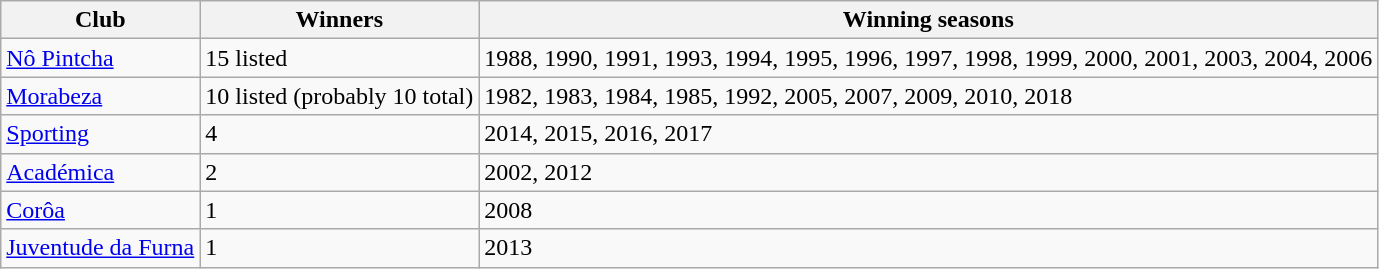<table class="wikitable">
<tr>
<th>Club</th>
<th>Winners</th>
<th>Winning seasons</th>
</tr>
<tr>
<td><a href='#'>Nô Pintcha</a></td>
<td>15 listed</td>
<td>1988, 1990, 1991, 1993, 1994, 1995, 1996, 1997, 1998, 1999, 2000, 2001, 2003, 2004, 2006</td>
</tr>
<tr>
<td><a href='#'>Morabeza</a></td>
<td>10 listed (probably 10 total)</td>
<td>1982, 1983, 1984, 1985, 1992, 2005, 2007, 2009, 2010, 2018</td>
</tr>
<tr>
<td><a href='#'>Sporting</a></td>
<td>4</td>
<td>2014, 2015, 2016, 2017</td>
</tr>
<tr>
<td><a href='#'>Académica</a></td>
<td>2</td>
<td>2002, 2012</td>
</tr>
<tr>
<td><a href='#'>Corôa</a></td>
<td>1</td>
<td>2008</td>
</tr>
<tr>
<td><a href='#'>Juventude da Furna</a></td>
<td>1</td>
<td>2013</td>
</tr>
</table>
